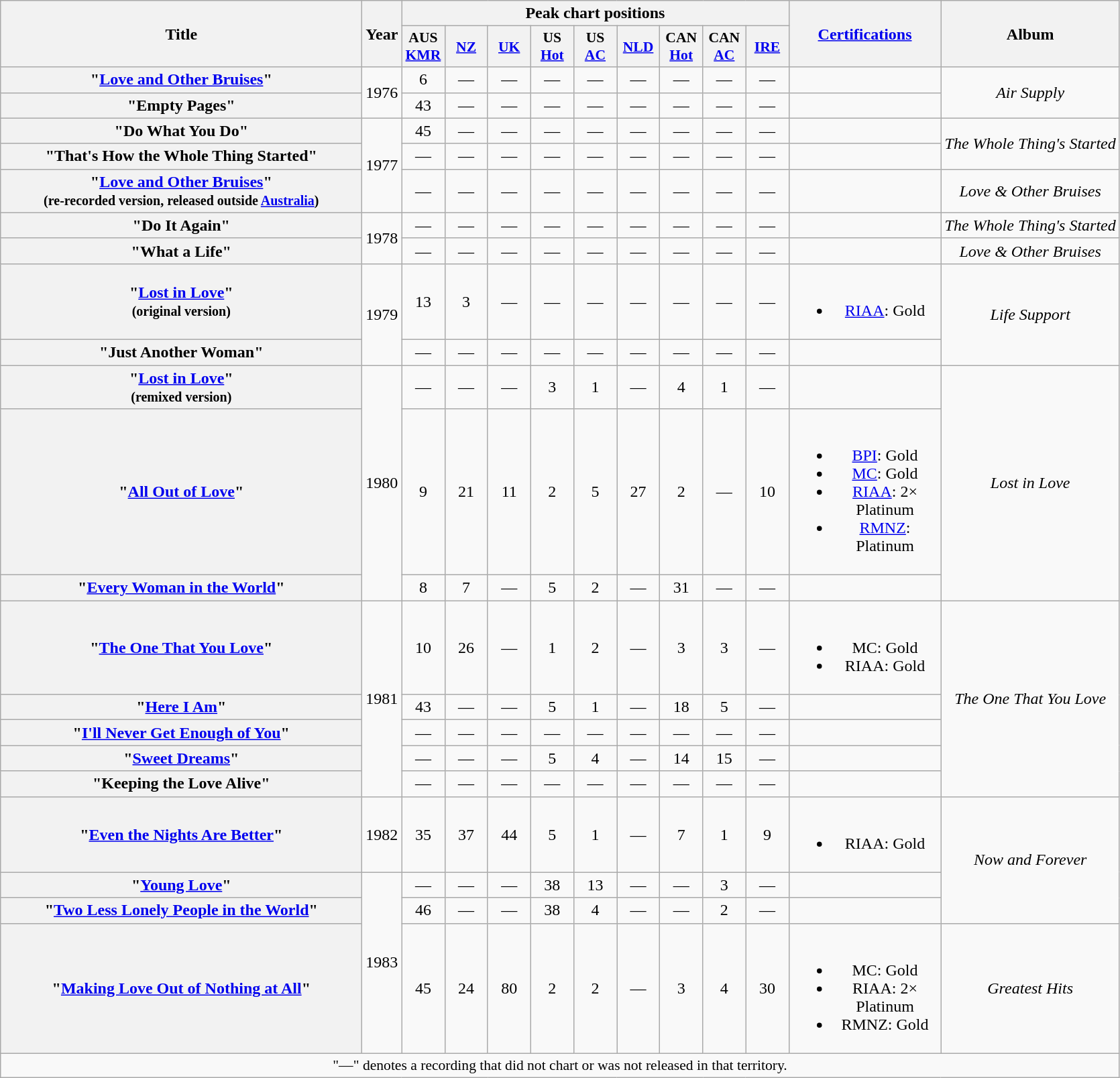<table class="wikitable plainrowheaders" style="text-align:center;" border="1">
<tr>
<th scope="col" rowspan="2" style="width:22em;">Title</th>
<th scope="col" rowspan="2">Year</th>
<th scope="col" colspan="9">Peak chart positions</th>
<th scope="col" rowspan="2" style="width:9em;"><a href='#'>Certifications</a></th>
<th scope="col" rowspan="2">Album</th>
</tr>
<tr>
<th scope="col" style="width:2.5em;font-size:90%;">AUS <a href='#'>KMR</a><br></th>
<th scope="col" style="width:2.5em;font-size:90%;"><a href='#'>NZ</a><br></th>
<th scope="col" style="width:2.5em;font-size:90%;"><a href='#'>UK</a><br></th>
<th scope="col" style="width:2.5em;font-size:90%;">US<br><a href='#'>Hot</a><br></th>
<th scope="col" style="width:2.5em;font-size:90%;">US<br><a href='#'>AC</a><br></th>
<th scope="col" style="width:2.5em;font-size:90%;"><a href='#'>NLD</a><br></th>
<th scope="col" style="width:2.5em;font-size:90%;">CAN <a href='#'>Hot</a><br></th>
<th scope="col" style="width:2.5em;font-size:90%;">CAN <a href='#'>AC</a><br></th>
<th scope="col" style="width:2.5em;font-size:90%;"><a href='#'>IRE</a><br></th>
</tr>
<tr>
<th scope="row">"<a href='#'>Love and Other Bruises</a>"</th>
<td rowspan="2">1976</td>
<td>6</td>
<td>—</td>
<td>—</td>
<td>—</td>
<td>—</td>
<td>—</td>
<td>—</td>
<td>—</td>
<td>—</td>
<td></td>
<td rowspan="2"><em>Air Supply</em></td>
</tr>
<tr>
<th scope="row">"Empty Pages"</th>
<td>43</td>
<td>—</td>
<td>—</td>
<td>—</td>
<td>—</td>
<td>—</td>
<td>—</td>
<td>—</td>
<td>—</td>
<td></td>
</tr>
<tr>
<th scope="row">"Do What You Do"</th>
<td rowspan="3">1977</td>
<td>45</td>
<td>—</td>
<td>—</td>
<td>—</td>
<td>—</td>
<td>—</td>
<td>—</td>
<td>—</td>
<td>—</td>
<td></td>
<td rowspan="2"><em>The Whole Thing's Started</em></td>
</tr>
<tr>
<th scope="row">"That's How the Whole Thing Started"</th>
<td>—</td>
<td>—</td>
<td>—</td>
<td>—</td>
<td>—</td>
<td>—</td>
<td>—</td>
<td>—</td>
<td>—</td>
</tr>
<tr>
<th scope="row">"<a href='#'>Love and Other Bruises</a>"<br><small>(re-recorded version, released outside <a href='#'>Australia</a>)</small></th>
<td>—</td>
<td>—</td>
<td>—</td>
<td>—</td>
<td>—</td>
<td>—</td>
<td>—</td>
<td>—</td>
<td>—</td>
<td></td>
<td><em>Love & Other Bruises</em></td>
</tr>
<tr>
<th scope="row">"Do It Again"</th>
<td rowspan="2">1978</td>
<td>—</td>
<td>—</td>
<td>—</td>
<td>—</td>
<td>—</td>
<td>—</td>
<td>—</td>
<td>—</td>
<td>—</td>
<td></td>
<td><em>The Whole Thing's Started</em></td>
</tr>
<tr>
<th scope="row">"What a Life"</th>
<td>—</td>
<td>—</td>
<td>—</td>
<td>—</td>
<td>—</td>
<td>—</td>
<td>—</td>
<td>—</td>
<td>—</td>
<td></td>
<td><em>Love & Other Bruises</em></td>
</tr>
<tr>
<th scope="row">"<a href='#'>Lost in Love</a>"<br><small>(original version)</small></th>
<td rowspan="2">1979</td>
<td>13</td>
<td>3</td>
<td>—</td>
<td>—</td>
<td>—</td>
<td>—</td>
<td>—</td>
<td>—</td>
<td>—</td>
<td><br><ul><li><a href='#'>RIAA</a>: Gold</li></ul></td>
<td rowspan="2"><em>Life Support</em></td>
</tr>
<tr>
<th scope="row">"Just Another Woman"</th>
<td>—</td>
<td>—</td>
<td>—</td>
<td>—</td>
<td>—</td>
<td>—</td>
<td>—</td>
<td>—</td>
<td>—</td>
<td></td>
</tr>
<tr>
<th scope="row">"<a href='#'>Lost in Love</a>"<br><small>(remixed version)</small></th>
<td rowspan="3">1980</td>
<td>—</td>
<td>—</td>
<td>—</td>
<td>3</td>
<td>1</td>
<td>—</td>
<td>4</td>
<td>1</td>
<td>—</td>
<td></td>
<td rowspan="3"><em>Lost in Love</em></td>
</tr>
<tr>
<th scope="row">"<a href='#'>All Out of Love</a>"</th>
<td>9</td>
<td>21</td>
<td>11</td>
<td>2</td>
<td>5</td>
<td>27</td>
<td>2</td>
<td>—</td>
<td>10</td>
<td><br><ul><li><a href='#'>BPI</a>: Gold</li><li><a href='#'>MC</a>: Gold</li><li><a href='#'>RIAA</a>: 2× Platinum</li><li><a href='#'>RMNZ</a>: Platinum</li></ul></td>
</tr>
<tr>
<th scope="row">"<a href='#'>Every Woman in the World</a>"</th>
<td>8</td>
<td>7</td>
<td>—</td>
<td>5</td>
<td>2</td>
<td>—</td>
<td>31</td>
<td>—</td>
<td>—</td>
<td></td>
</tr>
<tr>
<th scope="row">"<a href='#'>The One That You Love</a>"</th>
<td rowspan="5">1981</td>
<td>10</td>
<td>26</td>
<td>—</td>
<td>1</td>
<td>2</td>
<td>—</td>
<td>3</td>
<td>3</td>
<td>—</td>
<td><br><ul><li>MC: Gold</li><li>RIAA: Gold</li></ul></td>
<td rowspan="5"><em>The One That You Love</em></td>
</tr>
<tr>
<th scope="row">"<a href='#'>Here I Am</a>"</th>
<td>43</td>
<td>—</td>
<td>—</td>
<td>5</td>
<td>1</td>
<td>—</td>
<td>18</td>
<td>5</td>
<td>—</td>
<td></td>
</tr>
<tr>
<th scope="row">"<a href='#'>I'll Never Get Enough of You</a>"</th>
<td>—</td>
<td>—</td>
<td>—</td>
<td>—</td>
<td>—</td>
<td>—</td>
<td>—</td>
<td>—</td>
<td>—</td>
<td></td>
</tr>
<tr>
<th scope="row">"<a href='#'>Sweet Dreams</a>"</th>
<td>—</td>
<td>—</td>
<td>—</td>
<td>5</td>
<td>4</td>
<td>—</td>
<td>14</td>
<td>15</td>
<td>—</td>
<td></td>
</tr>
<tr>
<th scope="row">"Keeping the Love Alive"</th>
<td>—</td>
<td>—</td>
<td>—</td>
<td>—</td>
<td>—</td>
<td>—</td>
<td>—</td>
<td>—</td>
<td>—</td>
<td></td>
</tr>
<tr>
<th scope="row">"<a href='#'>Even the Nights Are Better</a>"</th>
<td>1982</td>
<td>35</td>
<td>37</td>
<td>44</td>
<td>5</td>
<td>1</td>
<td>—</td>
<td>7</td>
<td>1</td>
<td>9</td>
<td><br><ul><li>RIAA: Gold</li></ul></td>
<td rowspan="3"><em>Now and Forever</em></td>
</tr>
<tr>
<th scope="row">"<a href='#'>Young Love</a>"</th>
<td rowspan="3">1983</td>
<td>—</td>
<td>—</td>
<td>—</td>
<td>38</td>
<td>13</td>
<td>—</td>
<td>—</td>
<td>3</td>
<td>—</td>
<td></td>
</tr>
<tr>
<th scope="row">"<a href='#'>Two Less Lonely People in the World</a>"</th>
<td>46</td>
<td>—</td>
<td>—</td>
<td>38</td>
<td>4</td>
<td>—</td>
<td>—</td>
<td>2</td>
<td>—</td>
<td></td>
</tr>
<tr>
<th scope="row">"<a href='#'>Making Love Out of Nothing at All</a>"</th>
<td>45</td>
<td>24</td>
<td>80</td>
<td>2</td>
<td>2</td>
<td>—</td>
<td>3</td>
<td>4</td>
<td>30</td>
<td><br><ul><li>MC: Gold</li><li>RIAA: 2× Platinum</li><li>RMNZ: Gold</li></ul></td>
<td><em>Greatest Hits</em></td>
</tr>
<tr>
<td colspan="13" style="font-size:90%">"—" denotes a recording that did not chart or was not released in that territory.</td>
</tr>
</table>
